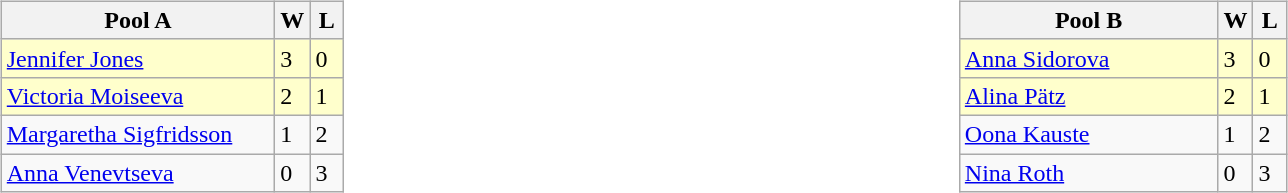<table table style="font-size: 100%;">
<tr>
<td width=10% valign="top"><br><table class="wikitable">
<tr>
<th width=175>Pool A</th>
<th width=15>W</th>
<th width=15>L</th>
</tr>
<tr bgcolor=#ffffcc>
<td> <a href='#'>Jennifer Jones</a></td>
<td>3</td>
<td>0</td>
</tr>
<tr bgcolor=#ffffcc>
<td> <a href='#'>Victoria Moiseeva</a></td>
<td>2</td>
<td>1</td>
</tr>
<tr>
<td> <a href='#'>Margaretha Sigfridsson</a></td>
<td>1</td>
<td>2</td>
</tr>
<tr>
<td> <a href='#'>Anna Venevtseva</a></td>
<td>0</td>
<td>3</td>
</tr>
</table>
</td>
<td width=10% valign="top"><br><table class="wikitable">
<tr>
<th width=165>Pool B</th>
<th width=15>W</th>
<th width=15>L</th>
</tr>
<tr bgcolor=#ffffcc>
<td> <a href='#'>Anna Sidorova</a></td>
<td>3</td>
<td>0</td>
</tr>
<tr bgcolor=#ffffcc>
<td> <a href='#'>Alina Pätz</a></td>
<td>2</td>
<td>1</td>
</tr>
<tr>
<td> <a href='#'>Oona Kauste</a></td>
<td>1</td>
<td>2</td>
</tr>
<tr>
<td> <a href='#'>Nina Roth</a></td>
<td>0</td>
<td>3</td>
</tr>
</table>
</td>
</tr>
</table>
